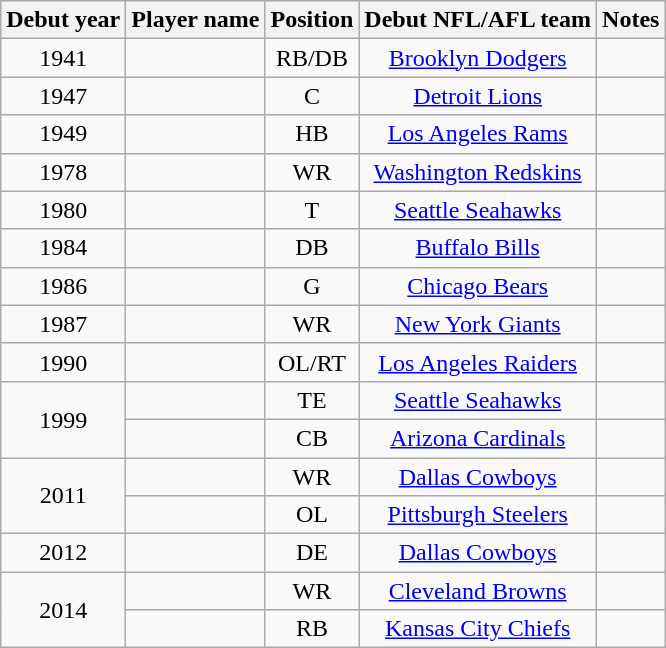<table class="wikitable sortable" style="text-align: center;">
<tr>
<th>Debut year</th>
<th>Player name</th>
<th>Position</th>
<th>Debut NFL/AFL team</th>
<th>Notes</th>
</tr>
<tr>
<td align="center">1941</td>
<td align="center"></td>
<td align="center">RB/DB</td>
<td align="center"><a href='#'>Brooklyn Dodgers</a></td>
<td align="center"></td>
</tr>
<tr>
<td align="center">1947</td>
<td align="center"></td>
<td align="center">C</td>
<td align="center"><a href='#'>Detroit Lions</a></td>
<td align="center"></td>
</tr>
<tr>
<td align="center">1949</td>
<td align="center"></td>
<td align="center">HB</td>
<td align="center"><a href='#'>Los Angeles Rams</a></td>
<td align="center"></td>
</tr>
<tr>
<td align="center">1978</td>
<td align="center"></td>
<td align="center">WR</td>
<td align="center"><a href='#'>Washington Redskins</a></td>
<td align="center"></td>
</tr>
<tr>
<td align="center">1980</td>
<td align="center"></td>
<td align="center">T</td>
<td align="center"><a href='#'>Seattle Seahawks</a></td>
<td align="center"></td>
</tr>
<tr>
<td align="center">1984</td>
<td align="center"></td>
<td align="center">DB</td>
<td align="center"><a href='#'>Buffalo Bills</a></td>
<td align="center"></td>
</tr>
<tr>
<td align="center">1986</td>
<td align="center"></td>
<td align="center">G</td>
<td align="center"><a href='#'>Chicago Bears</a></td>
<td align="center"></td>
</tr>
<tr>
<td align="center">1987</td>
<td align="center"></td>
<td align="center">WR</td>
<td align="center"><a href='#'>New York Giants</a></td>
<td align="center"></td>
</tr>
<tr>
<td align="center">1990</td>
<td align="center"></td>
<td align="center">OL/RT</td>
<td align="center"><a href='#'>Los Angeles Raiders</a></td>
<td align="center"></td>
</tr>
<tr>
<td rowspan="2">1999</td>
<td align="center"></td>
<td align="center">TE</td>
<td align="center"><a href='#'>Seattle Seahawks</a></td>
<td align="center"></td>
</tr>
<tr>
<td align="center"></td>
<td align="center">CB</td>
<td align="center"><a href='#'>Arizona Cardinals</a></td>
<td align="center"></td>
</tr>
<tr>
<td rowspan="2">2011</td>
<td align="center"></td>
<td align="center">WR</td>
<td align="center"><a href='#'>Dallas Cowboys</a></td>
<td align="center"></td>
</tr>
<tr>
<td align="center"></td>
<td align="center">OL</td>
<td align="center"><a href='#'>Pittsburgh Steelers</a></td>
<td align="center"></td>
</tr>
<tr>
<td align="center">2012</td>
<td align="center"></td>
<td align="center">DE</td>
<td align="center"><a href='#'>Dallas Cowboys</a></td>
<td align="center"></td>
</tr>
<tr>
<td rowspan="2">2014</td>
<td align="center"></td>
<td align="center">WR</td>
<td align="center"><a href='#'>Cleveland Browns</a></td>
<td align="center"></td>
</tr>
<tr>
<td align="center"></td>
<td align="center">RB</td>
<td align="center"><a href='#'>Kansas City Chiefs</a></td>
<td align="center"></td>
</tr>
</table>
